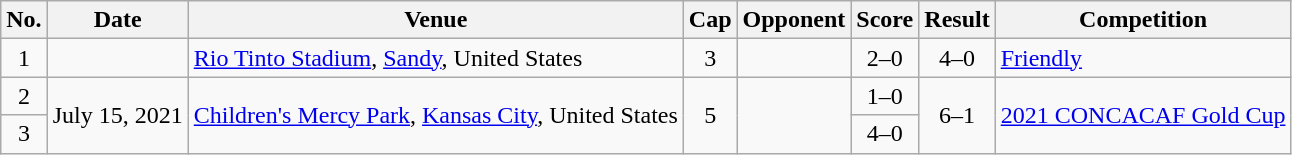<table class="wikitable sortable">
<tr>
<th scope="col">No.</th>
<th scope="col" data-sort-type="date">Date</th>
<th scope="col">Venue</th>
<th scope="col">Cap</th>
<th scope="col">Opponent</th>
<th scope="col" class="unsortable">Score</th>
<th scope="col" class="unsortable">Result</th>
<th scope="col">Competition</th>
</tr>
<tr>
<td align="center">1</td>
<td></td>
<td><a href='#'>Rio Tinto Stadium</a>, <a href='#'>Sandy</a>, United States</td>
<td align="center">3</td>
<td></td>
<td align="center">2–0</td>
<td align="center">4–0</td>
<td><a href='#'>Friendly</a></td>
</tr>
<tr>
<td align="center">2</td>
<td rowspan="2">July 15, 2021</td>
<td rowspan="2"><a href='#'>Children's Mercy Park</a>, <a href='#'>Kansas City</a>, United States</td>
<td rowspan="2" align="center">5</td>
<td rowspan="2"></td>
<td align="center">1–0</td>
<td rowspan="2" align="center">6–1</td>
<td rowspan="2"><a href='#'>2021 CONCACAF Gold Cup</a></td>
</tr>
<tr>
<td align="center">3</td>
<td align="center">4–0</td>
</tr>
</table>
